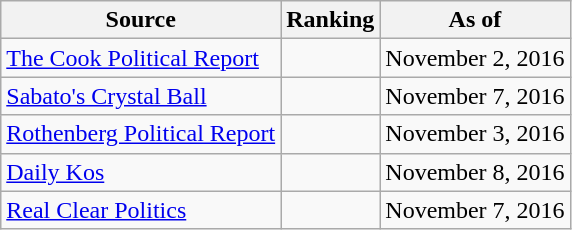<table class="wikitable" style="text-align:center">
<tr>
<th>Source</th>
<th>Ranking</th>
<th>As of</th>
</tr>
<tr>
<td align=left><a href='#'>The Cook Political Report</a></td>
<td></td>
<td>November 2, 2016</td>
</tr>
<tr>
<td align=left><a href='#'>Sabato's Crystal Ball</a></td>
<td></td>
<td>November 7, 2016</td>
</tr>
<tr>
<td align=left><a href='#'>Rothenberg Political Report</a></td>
<td></td>
<td>November 3, 2016</td>
</tr>
<tr>
<td align=left><a href='#'>Daily Kos</a></td>
<td></td>
<td>November 8, 2016</td>
</tr>
<tr>
<td align=left><a href='#'>Real Clear Politics</a></td>
<td></td>
<td>November 7, 2016</td>
</tr>
</table>
